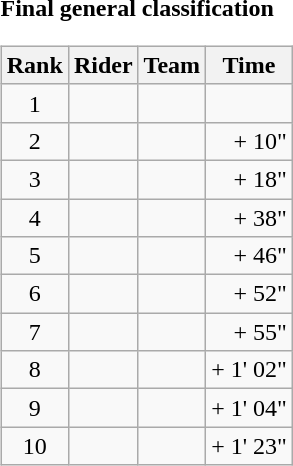<table>
<tr>
<td><strong>Final general classification</strong><br><table class="wikitable">
<tr>
<th scope="col">Rank</th>
<th scope="col">Rider</th>
<th scope="col">Team</th>
<th scope="col">Time</th>
</tr>
<tr>
<td style="text-align:center;">1</td>
<td></td>
<td></td>
<td style="text-align:right;"></td>
</tr>
<tr>
<td style="text-align:center;">2</td>
<td></td>
<td></td>
<td style="text-align:right;">+ 10"</td>
</tr>
<tr>
<td style="text-align:center;">3</td>
<td></td>
<td></td>
<td style="text-align:right;">+ 18"</td>
</tr>
<tr>
<td style="text-align:center;">4</td>
<td></td>
<td></td>
<td style="text-align:right;">+ 38"</td>
</tr>
<tr>
<td style="text-align:center;">5</td>
<td></td>
<td></td>
<td style="text-align:right;">+ 46"</td>
</tr>
<tr>
<td style="text-align:center;">6</td>
<td></td>
<td></td>
<td style="text-align:right;">+ 52"</td>
</tr>
<tr>
<td style="text-align:center;">7</td>
<td></td>
<td></td>
<td style="text-align:right;">+ 55"</td>
</tr>
<tr>
<td style="text-align:center;">8</td>
<td></td>
<td></td>
<td style="text-align:right;">+ 1' 02"</td>
</tr>
<tr>
<td style="text-align:center;">9</td>
<td></td>
<td></td>
<td style="text-align:right;">+ 1' 04"</td>
</tr>
<tr>
<td style="text-align:center;">10</td>
<td></td>
<td></td>
<td style="text-align:right;">+ 1' 23"</td>
</tr>
</table>
</td>
</tr>
</table>
